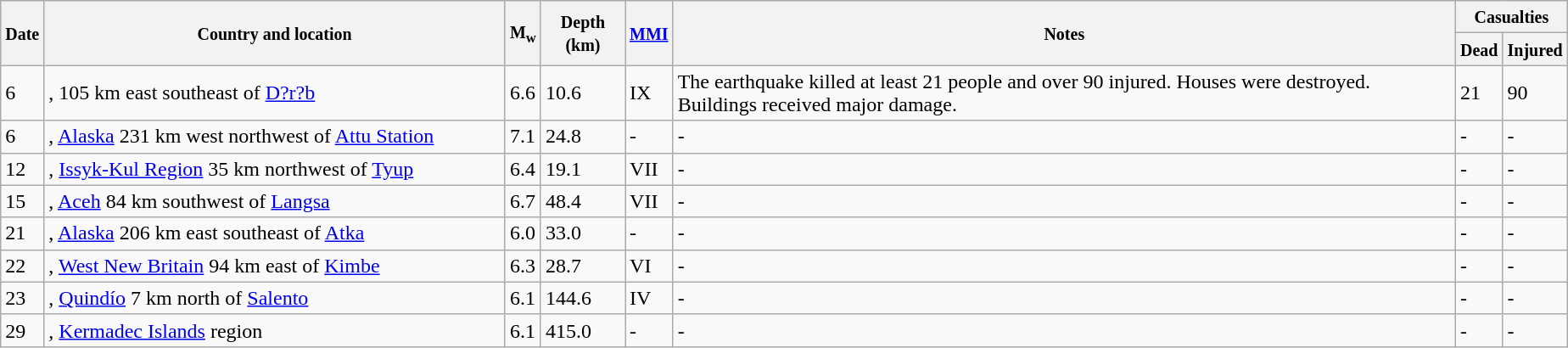<table class="wikitable sortable" style="border:1px black; margin-left:1em;">
<tr>
<th rowspan="2"><small>Date</small></th>
<th rowspan="2" style="width: 355px"><small>Country and location</small></th>
<th rowspan="2"><small>M<sub>w</sub></small></th>
<th rowspan="2"><small>Depth (km)</small></th>
<th rowspan="2"><small><a href='#'>MMI</a></small></th>
<th rowspan="2" class="unsortable"><small>Notes</small></th>
<th colspan="2"><small>Casualties</small></th>
</tr>
<tr>
<th><small>Dead</small></th>
<th><small>Injured</small></th>
</tr>
<tr>
<td>6</td>
<td>, 105 km east southeast of <a href='#'>D?r?b</a></td>
<td>6.6</td>
<td>10.6</td>
<td>IX</td>
<td>The earthquake killed at least 21 people and over 90 injured. Houses were destroyed. Buildings received major damage.</td>
<td>21</td>
<td>90</td>
</tr>
<tr>
<td>6</td>
<td>, <a href='#'>Alaska</a> 231 km west northwest of <a href='#'>Attu Station</a></td>
<td>7.1</td>
<td>24.8</td>
<td>-</td>
<td>-</td>
<td>-</td>
<td>-</td>
</tr>
<tr>
<td>12</td>
<td>, <a href='#'>Issyk-Kul Region</a> 35 km northwest of <a href='#'>Tyup</a></td>
<td>6.4</td>
<td>19.1</td>
<td>VII</td>
<td>-</td>
<td>-</td>
<td>-</td>
</tr>
<tr>
<td>15</td>
<td>, <a href='#'>Aceh</a> 84 km southwest of <a href='#'>Langsa</a></td>
<td>6.7</td>
<td>48.4</td>
<td>VII</td>
<td>-</td>
<td>-</td>
<td>-</td>
</tr>
<tr>
<td>21</td>
<td>, <a href='#'>Alaska</a> 206 km east southeast of <a href='#'>Atka</a></td>
<td>6.0</td>
<td>33.0</td>
<td>-</td>
<td>-</td>
<td>-</td>
<td>-</td>
</tr>
<tr>
<td>22</td>
<td>, <a href='#'>West New Britain</a> 94 km east of <a href='#'>Kimbe</a></td>
<td>6.3</td>
<td>28.7</td>
<td>VI</td>
<td>-</td>
<td>-</td>
<td>-</td>
</tr>
<tr>
<td>23</td>
<td>, <a href='#'>Quindío</a> 7 km north of <a href='#'>Salento</a></td>
<td>6.1</td>
<td>144.6</td>
<td>IV</td>
<td>-</td>
<td>-</td>
<td>-</td>
</tr>
<tr>
<td>29</td>
<td>, <a href='#'>Kermadec Islands</a> region</td>
<td>6.1</td>
<td>415.0</td>
<td>-</td>
<td>-</td>
<td>-</td>
<td>-</td>
</tr>
<tr>
</tr>
</table>
